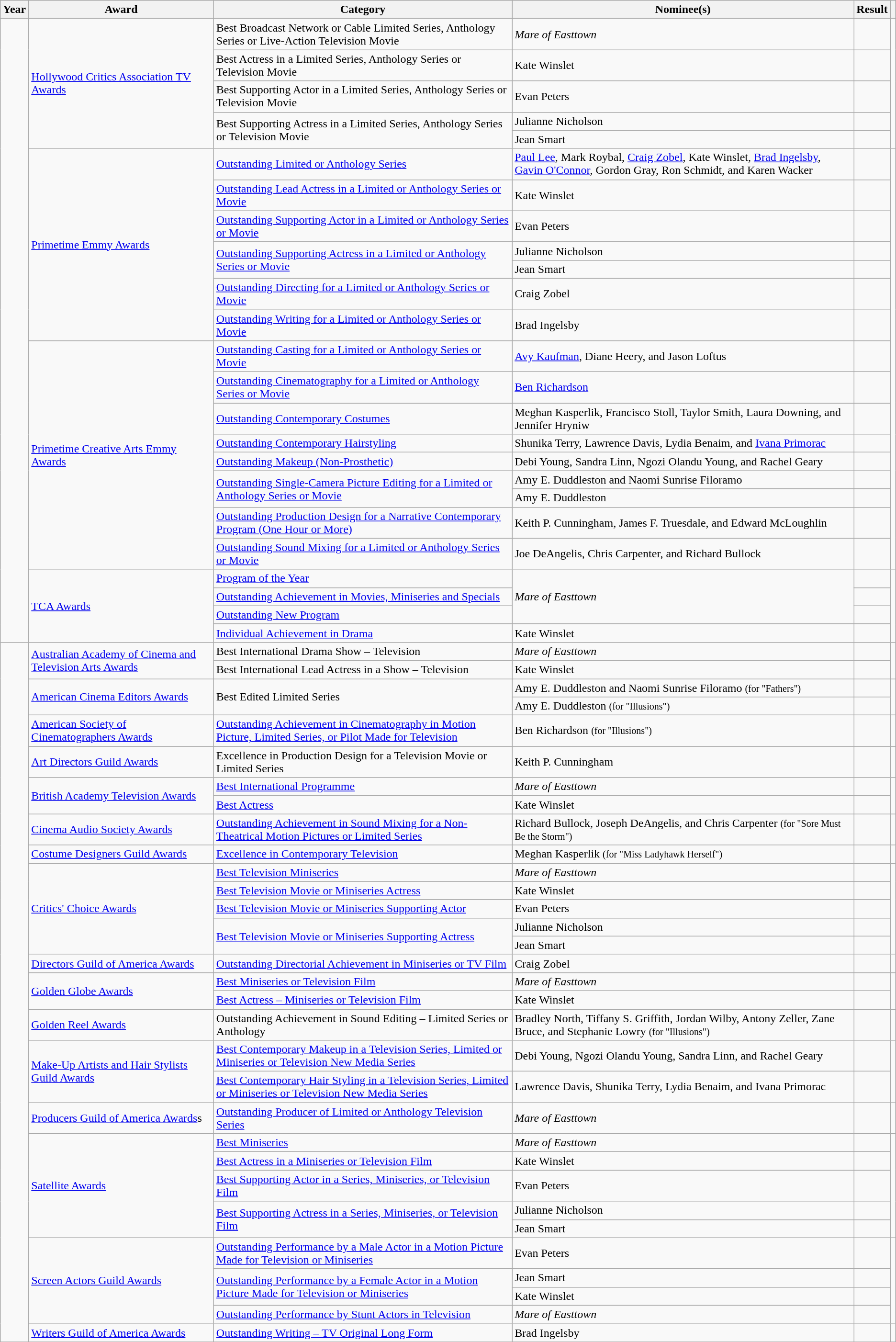<table class="wikitable sortable">
<tr>
<th>Year</th>
<th>Award</th>
<th>Category</th>
<th>Nominee(s)</th>
<th>Result</th>
<th></th>
</tr>
<tr>
<td rowspan="25"></td>
<td rowspan="5"><a href='#'>Hollywood Critics Association TV Awards</a></td>
<td>Best Broadcast Network or Cable Limited Series, Anthology Series or Live-Action Television Movie</td>
<td><em>Mare of Easttown</em></td>
<td></td>
<td rowspan="5" style="text-align:center;"> <br> </td>
</tr>
<tr>
<td>Best Actress in a Limited Series, Anthology Series or Television Movie</td>
<td>Kate Winslet</td>
<td></td>
</tr>
<tr>
<td>Best Supporting Actor in a Limited Series, Anthology Series or Television Movie</td>
<td>Evan Peters</td>
<td></td>
</tr>
<tr>
<td rowspan="2">Best Supporting Actress in a Limited Series, Anthology Series or Television Movie</td>
<td>Julianne Nicholson</td>
<td></td>
</tr>
<tr>
<td>Jean Smart</td>
<td></td>
</tr>
<tr>
<td rowspan="7"><a href='#'>Primetime Emmy Awards</a></td>
<td><a href='#'>Outstanding Limited or Anthology Series</a></td>
<td><a href='#'>Paul Lee</a>, Mark Roybal, <a href='#'>Craig Zobel</a>, Kate Winslet, <a href='#'>Brad Ingelsby</a>, <a href='#'>Gavin O'Connor</a>, Gordon Gray, Ron Schmidt, and Karen Wacker</td>
<td></td>
<td rowspan="16" style="text-align:center;"> <br> </td>
</tr>
<tr>
<td><a href='#'>Outstanding Lead Actress in a Limited or Anthology Series or Movie</a></td>
<td>Kate Winslet</td>
<td></td>
</tr>
<tr>
<td><a href='#'>Outstanding Supporting Actor in a Limited or Anthology Series or Movie</a></td>
<td>Evan Peters </td>
<td></td>
</tr>
<tr>
<td rowspan="2"><a href='#'>Outstanding Supporting Actress in a Limited or Anthology Series or Movie</a></td>
<td>Julianne Nicholson </td>
<td></td>
</tr>
<tr>
<td>Jean Smart </td>
<td></td>
</tr>
<tr>
<td><a href='#'>Outstanding Directing for a Limited or Anthology Series or Movie</a></td>
<td>Craig Zobel</td>
<td></td>
</tr>
<tr>
<td><a href='#'>Outstanding Writing for a Limited or Anthology Series or Movie</a></td>
<td>Brad Ingelsby</td>
<td></td>
</tr>
<tr>
<td rowspan="9"><a href='#'>Primetime Creative Arts Emmy Awards</a></td>
<td><a href='#'>Outstanding Casting for a Limited or Anthology Series or Movie</a></td>
<td><a href='#'>Avy Kaufman</a>, Diane Heery, and Jason Loftus</td>
<td></td>
</tr>
<tr>
<td><a href='#'>Outstanding Cinematography for a Limited or Anthology Series or Movie</a></td>
<td><a href='#'>Ben Richardson</a> </td>
<td></td>
</tr>
<tr>
<td><a href='#'>Outstanding Contemporary Costumes</a></td>
<td>Meghan Kasperlik, Francisco Stoll, Taylor Smith, Laura Downing, and Jennifer Hryniw </td>
<td></td>
</tr>
<tr>
<td><a href='#'>Outstanding Contemporary Hairstyling</a></td>
<td>Shunika Terry, Lawrence Davis, Lydia Benaim, and <a href='#'>Ivana Primorac</a> </td>
<td></td>
</tr>
<tr>
<td><a href='#'>Outstanding Makeup (Non-Prosthetic)</a></td>
<td>Debi Young, Sandra Linn, Ngozi Olandu Young, and Rachel Geary </td>
<td></td>
</tr>
<tr>
<td rowspan="2"><a href='#'>Outstanding Single-Camera Picture Editing for a Limited or Anthology Series or Movie</a></td>
<td>Amy E. Duddleston and Naomi Sunrise Filoramo </td>
<td></td>
</tr>
<tr>
<td>Amy E. Duddleston </td>
<td></td>
</tr>
<tr>
<td><a href='#'>Outstanding Production Design for a Narrative Contemporary Program (One Hour or More)</a></td>
<td>Keith P. Cunningham, James F. Truesdale, and Edward McLoughlin</td>
<td></td>
</tr>
<tr>
<td><a href='#'>Outstanding Sound Mixing for a Limited or Anthology Series or Movie</a></td>
<td>Joe DeAngelis, Chris Carpenter, and Richard Bullock </td>
<td></td>
</tr>
<tr>
<td rowspan="4"><a href='#'>TCA Awards</a></td>
<td><a href='#'>Program of the Year</a></td>
<td rowspan="3"><em>Mare of Easttown</em></td>
<td></td>
<td rowspan="4" align="center"></td>
</tr>
<tr>
<td><a href='#'>Outstanding Achievement in Movies, Miniseries and Specials</a></td>
<td></td>
</tr>
<tr>
<td><a href='#'>Outstanding New Program</a></td>
<td></td>
</tr>
<tr>
<td><a href='#'>Individual Achievement in Drama</a></td>
<td>Kate Winslet</td>
<td></td>
</tr>
<tr>
<td rowspan="32"></td>
<td rowspan="2"><a href='#'>Australian Academy of Cinema and Television Arts Awards</a></td>
<td>Best International Drama Show – Television</td>
<td><em>Mare of Easttown</em></td>
<td></td>
<td rowspan="2" align="center"></td>
</tr>
<tr>
<td>Best International Lead Actress in a Show – Television</td>
<td>Kate Winslet</td>
<td></td>
</tr>
<tr>
<td rowspan="2"><a href='#'>American Cinema Editors Awards</a></td>
<td rowspan="2">Best Edited Limited Series</td>
<td>Amy E. Duddleston and Naomi Sunrise Filoramo <small>(for "Fathers")</small></td>
<td></td>
<td rowspan="2" align="center"></td>
</tr>
<tr>
<td>Amy E. Duddleston <small>(for "Illusions")</small></td>
<td></td>
</tr>
<tr>
<td><a href='#'>American Society of Cinematographers Awards</a></td>
<td><a href='#'>Outstanding Achievement in Cinematography in Motion Picture, Limited Series, or Pilot Made for Television</a></td>
<td>Ben Richardson <small>(for "Illusions")</small></td>
<td></td>
<td align="center"></td>
</tr>
<tr>
<td><a href='#'>Art Directors Guild Awards</a></td>
<td>Excellence in Production Design for a Television Movie or Limited Series</td>
<td>Keith P. Cunningham</td>
<td></td>
<td align="center"></td>
</tr>
<tr>
<td rowspan="2"><a href='#'>British Academy Television Awards</a></td>
<td><a href='#'>Best International Programme</a></td>
<td><em>Mare of Easttown</em></td>
<td></td>
<td rowspan="2" align="center"></td>
</tr>
<tr>
<td><a href='#'>Best Actress</a></td>
<td>Kate Winslet</td>
<td></td>
</tr>
<tr>
<td><a href='#'>Cinema Audio Society Awards</a></td>
<td><a href='#'>Outstanding Achievement in Sound Mixing for a Non-Theatrical Motion Pictures or Limited Series</a></td>
<td>Richard Bullock, Joseph DeAngelis, and Chris Carpenter <small>(for "Sore Must Be the Storm")</small></td>
<td></td>
<td align="center"></td>
</tr>
<tr>
<td><a href='#'>Costume Designers Guild Awards</a></td>
<td><a href='#'>Excellence in Contemporary Television</a></td>
<td>Meghan Kasperlik <small>(for "Miss Ladyhawk Herself")</small></td>
<td></td>
<td align="center"></td>
</tr>
<tr>
<td rowspan="5"><a href='#'>Critics' Choice Awards</a></td>
<td><a href='#'>Best Television Miniseries</a></td>
<td><em>Mare of Easttown</em></td>
<td></td>
<td align="center" rowspan="5"></td>
</tr>
<tr>
<td><a href='#'>Best Television Movie or Miniseries Actress</a></td>
<td>Kate Winslet</td>
<td></td>
</tr>
<tr>
<td><a href='#'>Best Television Movie or Miniseries Supporting Actor</a></td>
<td>Evan Peters</td>
<td></td>
</tr>
<tr>
<td rowspan="2"><a href='#'>Best Television Movie or Miniseries Supporting Actress</a></td>
<td>Julianne Nicholson</td>
<td></td>
</tr>
<tr>
<td>Jean Smart</td>
<td></td>
</tr>
<tr>
<td><a href='#'>Directors Guild of America Awards</a></td>
<td><a href='#'>Outstanding Directorial Achievement in Miniseries or TV Film</a></td>
<td>Craig Zobel</td>
<td></td>
<td align="center"></td>
</tr>
<tr>
<td rowspan="2"><a href='#'>Golden Globe Awards</a></td>
<td><a href='#'>Best Miniseries or Television Film</a></td>
<td><em>Mare of Easttown</em></td>
<td></td>
<td rowspan="2" align="center"></td>
</tr>
<tr>
<td><a href='#'>Best Actress – Miniseries or Television Film</a></td>
<td>Kate Winslet</td>
<td></td>
</tr>
<tr>
<td><a href='#'>Golden Reel Awards</a></td>
<td>Outstanding Achievement in Sound Editing – Limited Series or Anthology</td>
<td>Bradley North, Tiffany S. Griffith, Jordan Wilby, Antony Zeller, Zane Bruce, and Stephanie Lowry <small>(for "Illusions")</small></td>
<td></td>
<td align="center"></td>
</tr>
<tr>
<td rowspan="2"><a href='#'>Make-Up Artists and Hair Stylists Guild Awards</a></td>
<td><a href='#'>Best Contemporary Makeup in a Television Series, Limited or Miniseries or Television New Media Series</a></td>
<td>Debi Young, Ngozi Olandu Young, Sandra Linn, and Rachel Geary</td>
<td></td>
<td align="center" rowspan="2"></td>
</tr>
<tr>
<td><a href='#'>Best Contemporary Hair Styling in a Television Series, Limited or Miniseries or Television New Media Series</a></td>
<td>Lawrence Davis, Shunika Terry, Lydia Benaim, and Ivana Primorac</td>
<td></td>
</tr>
<tr>
<td><a href='#'>Producers Guild of America Awards</a>s</td>
<td><a href='#'>Outstanding Producer of Limited or Anthology Television Series</a></td>
<td><em>Mare of Easttown</em></td>
<td></td>
<td align="center"></td>
</tr>
<tr>
<td rowspan="5"><a href='#'>Satellite Awards</a></td>
<td><a href='#'>Best Miniseries</a></td>
<td><em>Mare of Easttown</em></td>
<td></td>
<td rowspan="5" align="center"></td>
</tr>
<tr>
<td><a href='#'>Best Actress in a Miniseries or Television Film</a></td>
<td>Kate Winslet</td>
<td></td>
</tr>
<tr>
<td><a href='#'>Best Supporting Actor in a Series, Miniseries, or Television Film</a></td>
<td>Evan Peters</td>
<td></td>
</tr>
<tr>
<td rowspan="2"><a href='#'>Best Supporting Actress in a Series, Miniseries, or Television Film</a></td>
<td>Julianne Nicholson</td>
<td></td>
</tr>
<tr>
<td>Jean Smart</td>
<td></td>
</tr>
<tr>
<td rowspan="4"><a href='#'>Screen Actors Guild Awards</a></td>
<td><a href='#'>Outstanding Performance by a Male Actor in a Motion Picture Made for Television or Miniseries</a></td>
<td>Evan Peters</td>
<td></td>
<td align="center" rowspan="4"></td>
</tr>
<tr>
<td rowspan="2"><a href='#'>Outstanding Performance by a Female Actor in a Motion Picture Made for Television or Miniseries</a></td>
<td>Jean Smart</td>
<td></td>
</tr>
<tr>
<td>Kate Winslet</td>
<td></td>
</tr>
<tr>
<td><a href='#'>Outstanding Performance by Stunt Actors in Television</a></td>
<td><em>Mare of Easttown</em></td>
<td></td>
</tr>
<tr>
<td><a href='#'>Writers Guild of America Awards</a></td>
<td><a href='#'>Outstanding Writing – TV Original Long Form</a></td>
<td>Brad Ingelsby</td>
<td></td>
<td align="center"></td>
</tr>
</table>
